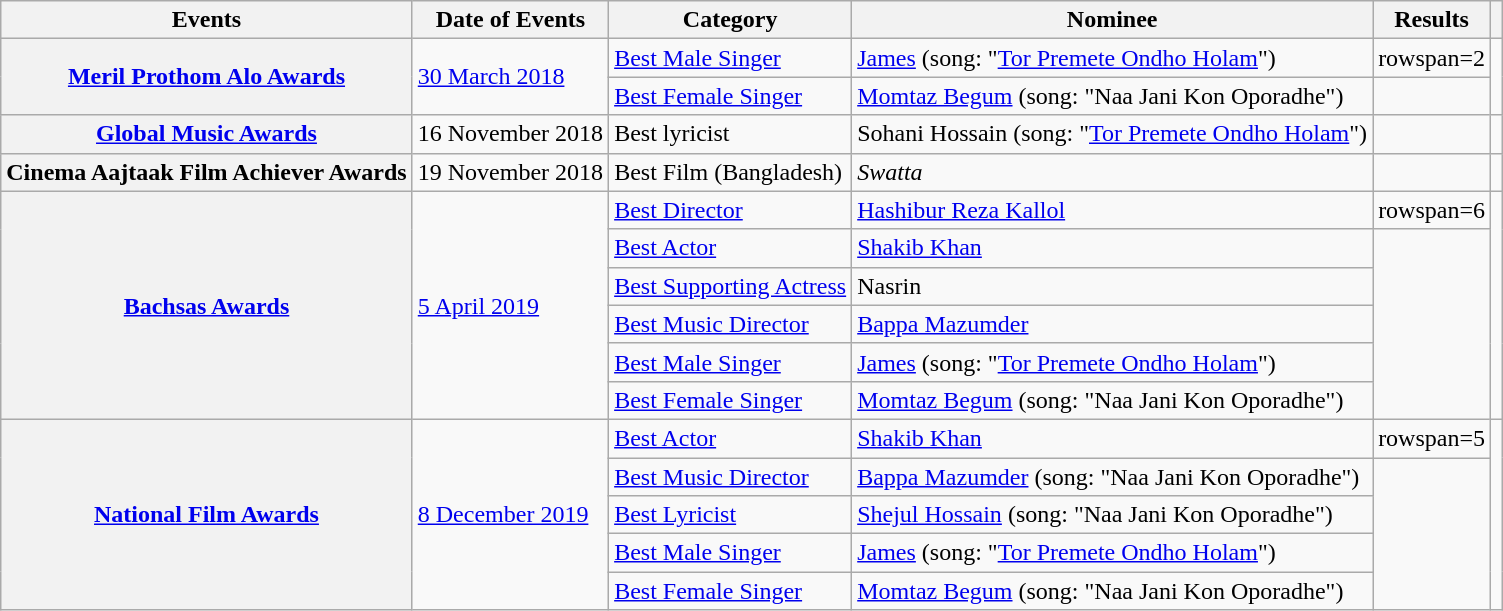<table class="wikitable">
<tr>
<th>Events</th>
<th>Date of Events</th>
<th>Category</th>
<th>Nominee</th>
<th>Results</th>
<th></th>
</tr>
<tr>
<th rowspan=2><a href='#'>Meril Prothom Alo Awards</a></th>
<td rowspan=2><a href='#'>30 March 2018</a></td>
<td><a href='#'>Best Male Singer</a></td>
<td><a href='#'>James</a> (song: "<a href='#'>Tor Premete Ondho Holam</a>")</td>
<td>rowspan=2 </td>
<td rowspan=2><br></td>
</tr>
<tr>
<td><a href='#'>Best Female Singer</a></td>
<td><a href='#'>Momtaz Begum</a> (song: "Naa Jani Kon Oporadhe")</td>
</tr>
<tr>
<th><a href='#'>Global Music Awards</a></th>
<td>16 November 2018</td>
<td>Best lyricist</td>
<td>Sohani Hossain (song: "<a href='#'>Tor Premete Ondho Holam</a>")</td>
<td></td>
<td><br></td>
</tr>
<tr>
<th>Cinema Aajtaak Film Achiever Awards</th>
<td>19 November 2018</td>
<td>Best Film (Bangladesh)</td>
<td><em>Swatta</em></td>
<td></td>
<td><br></td>
</tr>
<tr>
<th rowspan=6><a href='#'>Bachsas Awards</a></th>
<td rowspan=6><a href='#'>5 April 2019</a></td>
<td><a href='#'>Best Director</a></td>
<td><a href='#'>Hashibur Reza Kallol</a></td>
<td>rowspan=6 </td>
<td rowspan=6><br><br></td>
</tr>
<tr>
<td><a href='#'>Best Actor</a></td>
<td><a href='#'>Shakib Khan</a></td>
</tr>
<tr>
<td><a href='#'>Best Supporting Actress</a></td>
<td>Nasrin</td>
</tr>
<tr>
<td><a href='#'>Best Music Director</a></td>
<td><a href='#'>Bappa Mazumder</a></td>
</tr>
<tr>
<td><a href='#'>Best Male Singer</a></td>
<td><a href='#'>James</a> (song: "<a href='#'>Tor Premete Ondho Holam</a>")</td>
</tr>
<tr>
<td><a href='#'>Best Female Singer</a></td>
<td><a href='#'>Momtaz Begum</a> (song: "Naa Jani Kon Oporadhe")</td>
</tr>
<tr>
<th rowspan=5><a href='#'>National Film Awards</a></th>
<td rowspan=5><a href='#'>8 December 2019</a></td>
<td><a href='#'>Best Actor</a></td>
<td><a href='#'>Shakib Khan</a></td>
<td>rowspan=5 </td>
<td rowspan=5><br></td>
</tr>
<tr>
<td><a href='#'>Best Music Director</a></td>
<td><a href='#'>Bappa Mazumder</a> (song: "Naa Jani Kon Oporadhe")</td>
</tr>
<tr>
<td><a href='#'>Best Lyricist</a></td>
<td><a href='#'>Shejul Hossain</a> (song: "Naa Jani Kon Oporadhe")</td>
</tr>
<tr>
<td><a href='#'>Best Male Singer</a></td>
<td><a href='#'>James</a> (song: "<a href='#'>Tor Premete Ondho Holam</a>")</td>
</tr>
<tr>
<td><a href='#'>Best Female Singer</a></td>
<td><a href='#'>Momtaz Begum</a> (song: "Naa Jani Kon Oporadhe")</td>
</tr>
</table>
